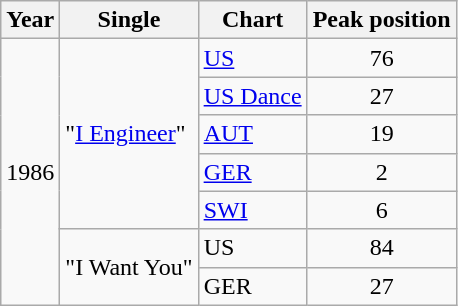<table class="wikitable">
<tr>
<th>Year</th>
<th>Single</th>
<th>Chart</th>
<th>Peak position</th>
</tr>
<tr>
<td rowspan="7">1986</td>
<td rowspan="5">"<a href='#'>I Engineer</a>"</td>
<td><a href='#'>US</a></td>
<td align="center">76</td>
</tr>
<tr>
<td><a href='#'>US Dance</a></td>
<td align="center">27</td>
</tr>
<tr>
<td><a href='#'>AUT</a></td>
<td align="center">19</td>
</tr>
<tr>
<td><a href='#'>GER</a></td>
<td align="center">2</td>
</tr>
<tr>
<td><a href='#'>SWI</a></td>
<td align="center">6</td>
</tr>
<tr>
<td rowspan="2">"I Want You"</td>
<td>US</td>
<td align="center">84</td>
</tr>
<tr>
<td>GER</td>
<td align="center">27</td>
</tr>
</table>
